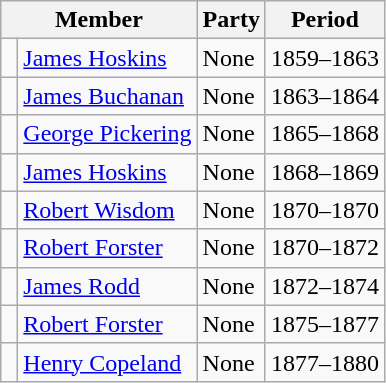<table class="wikitable">
<tr>
<th colspan="2">Member</th>
<th>Party</th>
<th>Period</th>
</tr>
<tr>
<td> </td>
<td><a href='#'>James Hoskins</a></td>
<td>None</td>
<td>1859–1863</td>
</tr>
<tr>
<td> </td>
<td><a href='#'>James Buchanan</a></td>
<td>None</td>
<td>1863–1864</td>
</tr>
<tr>
<td> </td>
<td><a href='#'>George Pickering</a></td>
<td>None</td>
<td>1865–1868</td>
</tr>
<tr>
<td> </td>
<td><a href='#'>James Hoskins</a></td>
<td>None</td>
<td>1868–1869</td>
</tr>
<tr>
<td> </td>
<td><a href='#'>Robert Wisdom</a></td>
<td>None</td>
<td>1870–1870</td>
</tr>
<tr>
<td> </td>
<td><a href='#'>Robert Forster</a></td>
<td>None</td>
<td>1870–1872</td>
</tr>
<tr>
<td> </td>
<td><a href='#'>James Rodd</a></td>
<td>None</td>
<td>1872–1874</td>
</tr>
<tr>
<td> </td>
<td><a href='#'>Robert Forster</a></td>
<td>None</td>
<td>1875–1877</td>
</tr>
<tr>
<td> </td>
<td><a href='#'>Henry Copeland</a></td>
<td>None</td>
<td>1877–1880</td>
</tr>
</table>
